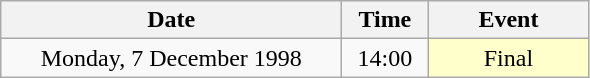<table class = "wikitable" style="text-align:center;">
<tr>
<th width=220>Date</th>
<th width=50>Time</th>
<th width=100>Event</th>
</tr>
<tr>
<td>Monday, 7 December 1998</td>
<td>14:00</td>
<td bgcolor=ffffcc>Final</td>
</tr>
</table>
